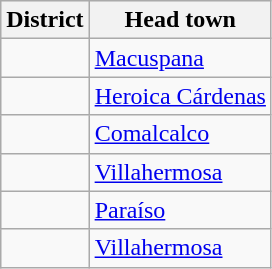<table class="wikitable" border="1">
<tr style="background:#efefef;">
<th><strong>District</strong></th>
<th><strong>Head town</strong></th>
</tr>
<tr>
<td></td>
<td><a href='#'>Macuspana</a></td>
</tr>
<tr>
<td></td>
<td><a href='#'>Heroica Cárdenas</a></td>
</tr>
<tr>
<td></td>
<td><a href='#'>Comalcalco</a></td>
</tr>
<tr>
<td></td>
<td><a href='#'>Villahermosa</a></td>
</tr>
<tr>
<td></td>
<td><a href='#'>Paraíso</a></td>
</tr>
<tr>
<td></td>
<td><a href='#'>Villahermosa</a></td>
</tr>
</table>
